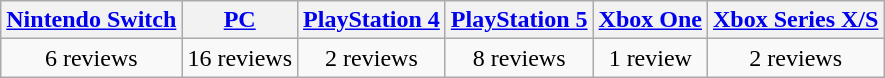<table class="wikitable" style="text-align: center;">
<tr>
<th><a href='#'>Nintendo Switch</a></th>
<th><a href='#'>PC</a></th>
<th><a href='#'>PlayStation 4</a></th>
<th><a href='#'>PlayStation 5</a></th>
<th><a href='#'>Xbox One</a></th>
<th><a href='#'>Xbox Series X/S</a></th>
</tr>
<tr>
<td>6 reviews</td>
<td>16 reviews</td>
<td>2 reviews</td>
<td>8 reviews</td>
<td>1 review</td>
<td>2 reviews</td>
</tr>
</table>
